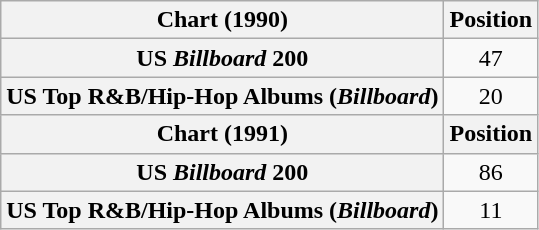<table class="wikitable plainrowheaders" style="text-align:center;">
<tr>
<th>Chart (1990)</th>
<th>Position</th>
</tr>
<tr>
<th scope="row">US <em>Billboard</em> 200</th>
<td>47</td>
</tr>
<tr>
<th scope="row">US Top R&B/Hip-Hop Albums (<em>Billboard</em>)</th>
<td>20</td>
</tr>
<tr>
<th>Chart (1991)</th>
<th>Position</th>
</tr>
<tr>
<th scope="row">US <em>Billboard</em> 200</th>
<td>86</td>
</tr>
<tr>
<th scope="row">US Top R&B/Hip-Hop Albums (<em>Billboard</em>)</th>
<td>11</td>
</tr>
</table>
